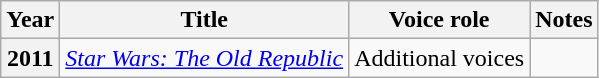<table class="wikitable plainrowheaders" style="margin-right: 0;">
<tr>
<th scope="col">Year</th>
<th scope="col">Title</th>
<th scope="col">Voice role</th>
<th scope="col">Notes</th>
</tr>
<tr>
<th scope="row">2011</th>
<td><em><a href='#'>Star Wars: The Old Republic</a></em></td>
<td>Additional voices</td>
<td></td>
</tr>
</table>
